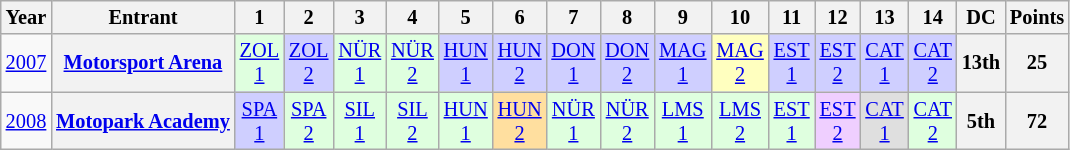<table class="wikitable" style="text-align:center; font-size:85%">
<tr>
<th>Year</th>
<th>Entrant</th>
<th>1</th>
<th>2</th>
<th>3</th>
<th>4</th>
<th>5</th>
<th>6</th>
<th>7</th>
<th>8</th>
<th>9</th>
<th>10</th>
<th>11</th>
<th>12</th>
<th>13</th>
<th>14</th>
<th>DC</th>
<th>Points</th>
</tr>
<tr>
<td><a href='#'>2007</a></td>
<th nowrap><a href='#'>Motorsport Arena</a></th>
<td style="background:#dfffdf;"><a href='#'>ZOL<br>1</a><br></td>
<td style="background:#cfcfff;"><a href='#'>ZOL<br>2</a><br></td>
<td style="background:#dfffdf;"><a href='#'>NÜR<br>1</a><br></td>
<td style="background:#dfffdf;"><a href='#'>NÜR<br>2</a><br></td>
<td style="background:#cfcfff;"><a href='#'>HUN<br>1</a><br></td>
<td style="background:#cfcfff;"><a href='#'>HUN<br>2</a><br></td>
<td style="background:#cfcfff;"><a href='#'>DON<br>1</a><br></td>
<td style="background:#cfcfff;"><a href='#'>DON<br>2</a><br></td>
<td style="background:#cfcfff;"><a href='#'>MAG<br>1</a><br></td>
<td style="background:#ffffbf;"><a href='#'>MAG<br>2</a><br></td>
<td style="background:#cfcfff;"><a href='#'>EST<br>1</a><br></td>
<td style="background:#cfcfff;"><a href='#'>EST<br>2</a><br></td>
<td style="background:#cfcfff;"><a href='#'>CAT<br>1</a><br></td>
<td style="background:#cfcfff;"><a href='#'>CAT<br>2</a><br></td>
<th>13th</th>
<th>25</th>
</tr>
<tr>
<td><a href='#'>2008</a></td>
<th nowrap><a href='#'>Motopark Academy</a></th>
<td style="background:#cfcfff;"><a href='#'>SPA<br>1</a><br></td>
<td style="background:#dfffdf;"><a href='#'>SPA<br>2</a><br></td>
<td style="background:#dfffdf;"><a href='#'>SIL<br>1</a><br></td>
<td style="background:#dfffdf;"><a href='#'>SIL<br>2</a><br></td>
<td style="background:#dfffdf;"><a href='#'>HUN<br>1</a><br></td>
<td style="background:#ffdf9f;"><a href='#'>HUN<br>2</a><br></td>
<td style="background:#dfffdf;"><a href='#'>NÜR<br>1</a><br></td>
<td style="background:#dfffdf;"><a href='#'>NÜR<br>2</a><br></td>
<td style="background:#dfffdf;"><a href='#'>LMS<br>1</a><br></td>
<td style="background:#dfffdf;"><a href='#'>LMS<br>2</a><br></td>
<td style="background:#dfffdf;"><a href='#'>EST<br>1</a><br></td>
<td style="background:#efcfff;"><a href='#'>EST<br>2</a><br></td>
<td style="background:#dfdfdf;"><a href='#'>CAT<br>1</a><br></td>
<td style="background:#dfffdf;"><a href='#'>CAT<br>2</a><br></td>
<th>5th</th>
<th>72</th>
</tr>
</table>
